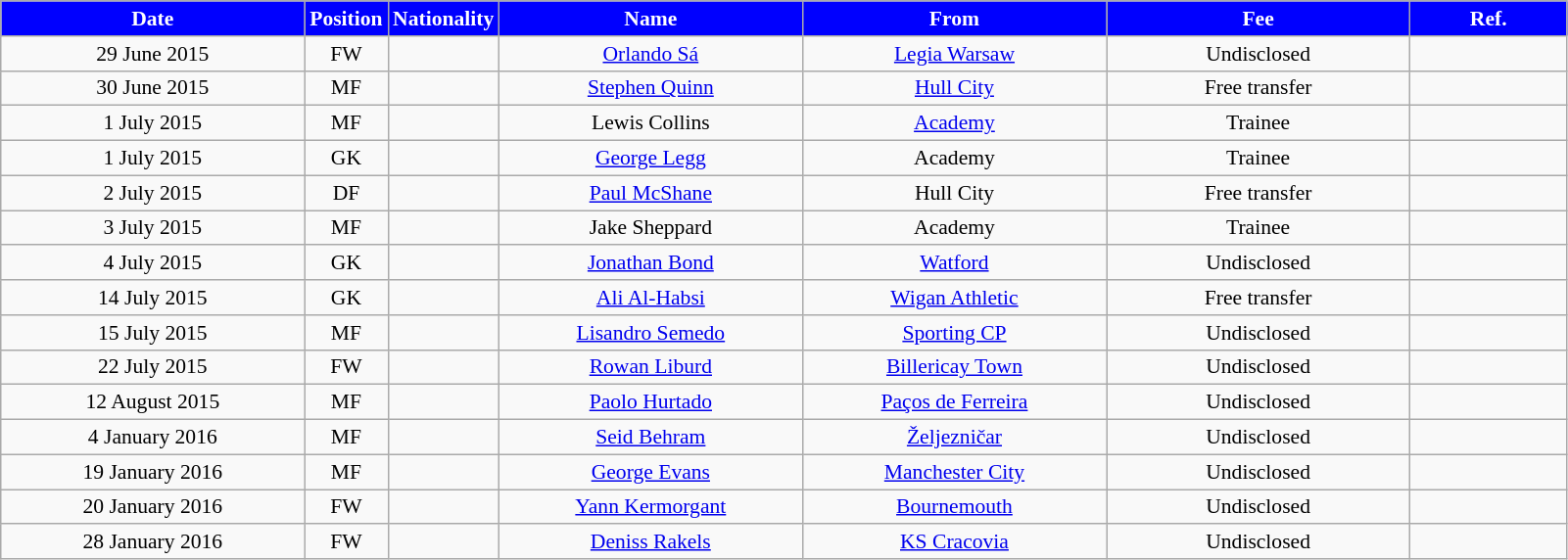<table class="wikitable"  style="text-align:center; font-size:90%; ">
<tr>
<th style="background:#00f; color:white; width:200px;">Date</th>
<th style="background:#00f; color:white; width:50px;">Position</th>
<th style="background:#00f; color:white; width:50px;">Nationality</th>
<th style="background:#00f; color:white; width:200px;">Name</th>
<th style="background:#00f; color:white; width:200px;">From</th>
<th style="background:#00f; color:white; width:200px;">Fee</th>
<th style="background:#00f; color:white; width:100px;">Ref.</th>
</tr>
<tr>
<td>29 June 2015</td>
<td>FW</td>
<td></td>
<td><a href='#'>Orlando Sá</a></td>
<td><a href='#'>Legia Warsaw</a></td>
<td>Undisclosed</td>
<td></td>
</tr>
<tr>
<td>30 June 2015</td>
<td>MF</td>
<td></td>
<td><a href='#'>Stephen Quinn</a></td>
<td><a href='#'>Hull City</a></td>
<td>Free transfer</td>
<td></td>
</tr>
<tr>
<td>1 July 2015</td>
<td>MF</td>
<td></td>
<td>Lewis Collins</td>
<td><a href='#'>Academy</a></td>
<td>Trainee</td>
<td></td>
</tr>
<tr>
<td>1 July 2015</td>
<td>GK</td>
<td></td>
<td><a href='#'>George Legg</a></td>
<td>Academy</td>
<td>Trainee</td>
<td></td>
</tr>
<tr>
<td>2 July 2015</td>
<td>DF</td>
<td></td>
<td><a href='#'>Paul McShane</a></td>
<td>Hull City</td>
<td>Free transfer</td>
<td></td>
</tr>
<tr>
<td>3 July 2015</td>
<td>MF</td>
<td></td>
<td>Jake Sheppard</td>
<td>Academy</td>
<td>Trainee</td>
<td></td>
</tr>
<tr>
<td>4 July 2015</td>
<td>GK</td>
<td></td>
<td><a href='#'>Jonathan Bond</a></td>
<td><a href='#'>Watford</a></td>
<td>Undisclosed</td>
<td></td>
</tr>
<tr>
<td>14 July 2015</td>
<td>GK</td>
<td></td>
<td><a href='#'>Ali Al-Habsi</a></td>
<td><a href='#'>Wigan Athletic</a></td>
<td>Free transfer</td>
<td></td>
</tr>
<tr>
<td>15 July 2015</td>
<td>MF</td>
<td></td>
<td><a href='#'>Lisandro Semedo</a></td>
<td><a href='#'>Sporting CP</a></td>
<td>Undisclosed</td>
<td></td>
</tr>
<tr>
<td>22 July 2015</td>
<td>FW</td>
<td></td>
<td><a href='#'>Rowan Liburd</a></td>
<td><a href='#'>Billericay Town</a></td>
<td>Undisclosed</td>
<td></td>
</tr>
<tr>
<td>12 August 2015</td>
<td>MF</td>
<td></td>
<td><a href='#'>Paolo Hurtado</a></td>
<td><a href='#'>Paços de Ferreira</a></td>
<td>Undisclosed</td>
<td></td>
</tr>
<tr>
<td>4 January 2016</td>
<td>MF</td>
<td></td>
<td><a href='#'>Seid Behram</a></td>
<td><a href='#'>Željezničar</a></td>
<td>Undisclosed</td>
<td></td>
</tr>
<tr>
<td>19 January 2016</td>
<td>MF</td>
<td></td>
<td><a href='#'>George Evans</a></td>
<td><a href='#'>Manchester City</a></td>
<td>Undisclosed</td>
<td></td>
</tr>
<tr>
<td>20 January 2016</td>
<td>FW</td>
<td></td>
<td><a href='#'>Yann Kermorgant</a></td>
<td><a href='#'>Bournemouth</a></td>
<td>Undisclosed</td>
<td></td>
</tr>
<tr>
<td>28 January 2016</td>
<td>FW</td>
<td></td>
<td><a href='#'>Deniss Rakels</a></td>
<td><a href='#'>KS Cracovia</a></td>
<td>Undisclosed</td>
<td></td>
</tr>
</table>
